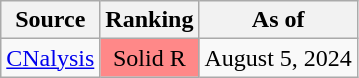<table class="wikitable">
<tr>
<th>Source</th>
<th>Ranking</th>
<th>As of</th>
</tr>
<tr>
<td><a href='#'>CNalysis</a></td>
<td align="center" data-sort-value="4" style="background:#FF8888">Solid R</td>
<td>August 5, 2024</td>
</tr>
</table>
